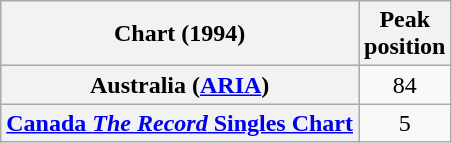<table class="wikitable sortable plainrowheaders" style="text-align:center">
<tr>
<th scope="col">Chart (1994)</th>
<th scope="col">Peak<br>position</th>
</tr>
<tr>
<th scope="row">Australia (<a href='#'>ARIA</a>)</th>
<td>84</td>
</tr>
<tr>
<th scope="row"><a href='#'>Canada <em>The Record</em> Singles Chart</a></th>
<td>5</td>
</tr>
</table>
